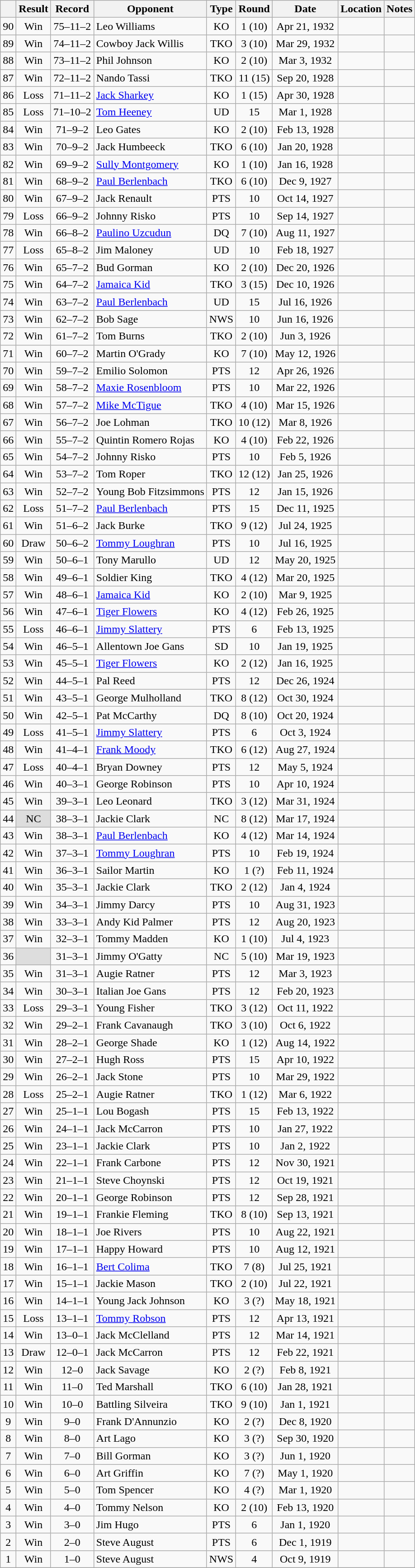<table class="wikitable mw-collapsible" style="text-align:center">
<tr>
<th></th>
<th>Result</th>
<th>Record</th>
<th>Opponent</th>
<th>Type</th>
<th>Round</th>
<th>Date</th>
<th>Location</th>
<th>Notes</th>
</tr>
<tr>
<td>90</td>
<td>Win</td>
<td>75–11–2 </td>
<td align=left>Leo Williams</td>
<td>KO</td>
<td>1 (10)</td>
<td>Apr 21, 1932</td>
<td style="text-align:left;"></td>
<td></td>
</tr>
<tr>
<td>89</td>
<td>Win</td>
<td>74–11–2 </td>
<td align=left>Cowboy Jack Willis</td>
<td>TKO</td>
<td>3 (10)</td>
<td>Mar 29, 1932</td>
<td style="text-align:left;"></td>
<td></td>
</tr>
<tr>
<td>88</td>
<td>Win</td>
<td>73–11–2 </td>
<td align=left>Phil Johnson</td>
<td>KO</td>
<td>2 (10)</td>
<td>Mar 3, 1932</td>
<td style="text-align:left;"></td>
<td></td>
</tr>
<tr>
<td>87</td>
<td>Win</td>
<td>72–11–2 </td>
<td align=left>Nando Tassi</td>
<td>TKO</td>
<td>11 (15)</td>
<td>Sep 20, 1928</td>
<td style="text-align:left;"></td>
<td></td>
</tr>
<tr>
<td>86</td>
<td>Loss</td>
<td>71–11–2 </td>
<td align=left><a href='#'>Jack Sharkey</a></td>
<td>KO</td>
<td>1 (15)</td>
<td>Apr 30, 1928</td>
<td style="text-align:left;"></td>
<td></td>
</tr>
<tr>
<td>85</td>
<td>Loss</td>
<td>71–10–2 </td>
<td align=left><a href='#'>Tom Heeney</a></td>
<td>UD</td>
<td>15</td>
<td>Mar 1, 1928</td>
<td style="text-align:left;"></td>
<td></td>
</tr>
<tr>
<td>84</td>
<td>Win</td>
<td>71–9–2 </td>
<td align=left>Leo Gates</td>
<td>KO</td>
<td>2 (10)</td>
<td>Feb 13, 1928</td>
<td style="text-align:left;"></td>
<td></td>
</tr>
<tr>
<td>83</td>
<td>Win</td>
<td>70–9–2 </td>
<td align=left>Jack Humbeeck</td>
<td>TKO</td>
<td>6 (10)</td>
<td>Jan 20, 1928</td>
<td style="text-align:left;"></td>
<td></td>
</tr>
<tr>
<td>82</td>
<td>Win</td>
<td>69–9–2 </td>
<td align=left><a href='#'>Sully Montgomery</a></td>
<td>KO</td>
<td>1 (10)</td>
<td>Jan 16, 1928</td>
<td style="text-align:left;"></td>
<td></td>
</tr>
<tr>
<td>81</td>
<td>Win</td>
<td>68–9–2 </td>
<td align=left><a href='#'>Paul Berlenbach</a></td>
<td>TKO</td>
<td>6 (10)</td>
<td>Dec 9, 1927</td>
<td style="text-align:left;"></td>
<td></td>
</tr>
<tr>
<td>80</td>
<td>Win</td>
<td>67–9–2 </td>
<td align=left>Jack Renault</td>
<td>PTS</td>
<td>10</td>
<td>Oct 14, 1927</td>
<td style="text-align:left;"></td>
<td></td>
</tr>
<tr>
<td>79</td>
<td>Loss</td>
<td>66–9–2 </td>
<td align=left>Johnny Risko</td>
<td>PTS</td>
<td>10</td>
<td>Sep 14, 1927</td>
<td style="text-align:left;"></td>
<td></td>
</tr>
<tr>
<td>78</td>
<td>Win</td>
<td>66–8–2 </td>
<td align=left><a href='#'>Paulino Uzcudun</a></td>
<td>DQ</td>
<td>7 (10)</td>
<td>Aug 11, 1927</td>
<td style="text-align:left;"></td>
<td></td>
</tr>
<tr>
<td>77</td>
<td>Loss</td>
<td>65–8–2 </td>
<td align=left>Jim Maloney</td>
<td>UD</td>
<td>10</td>
<td>Feb 18, 1927</td>
<td style="text-align:left;"></td>
<td></td>
</tr>
<tr>
<td>76</td>
<td>Win</td>
<td>65–7–2 </td>
<td align=left>Bud Gorman</td>
<td>KO</td>
<td>2 (10)</td>
<td>Dec 20, 1926</td>
<td style="text-align:left;"></td>
<td></td>
</tr>
<tr>
<td>75</td>
<td>Win</td>
<td>64–7–2 </td>
<td align=left><a href='#'>Jamaica Kid</a></td>
<td>TKO</td>
<td>3 (15)</td>
<td>Dec 10, 1926</td>
<td style="text-align:left;"></td>
<td style="text-align:left;"></td>
</tr>
<tr>
<td>74</td>
<td>Win</td>
<td>63–7–2 </td>
<td align=left><a href='#'>Paul Berlenbach</a></td>
<td>UD</td>
<td>15</td>
<td>Jul 16, 1926</td>
<td style="text-align:left;"></td>
<td style="text-align:left;"></td>
</tr>
<tr>
<td>73</td>
<td>Win</td>
<td>62–7–2 </td>
<td align=left>Bob Sage</td>
<td>NWS</td>
<td>10</td>
<td>Jun 16, 1926</td>
<td style="text-align:left;"></td>
<td></td>
</tr>
<tr>
<td>72</td>
<td>Win</td>
<td>61–7–2 </td>
<td align=left>Tom Burns</td>
<td>TKO</td>
<td>2 (10)</td>
<td>Jun 3, 1926</td>
<td style="text-align:left;"></td>
<td></td>
</tr>
<tr>
<td>71</td>
<td>Win</td>
<td>60–7–2 </td>
<td align=left>Martin O'Grady</td>
<td>KO</td>
<td>7 (10)</td>
<td>May 12, 1926</td>
<td style="text-align:left;"></td>
<td></td>
</tr>
<tr>
<td>70</td>
<td>Win</td>
<td>59–7–2 </td>
<td align=left>Emilio Solomon</td>
<td>PTS</td>
<td>12</td>
<td>Apr 26, 1926</td>
<td style="text-align:left;"></td>
<td></td>
</tr>
<tr>
<td>69</td>
<td>Win</td>
<td>58–7–2 </td>
<td align=left><a href='#'>Maxie Rosenbloom</a></td>
<td>PTS</td>
<td>10</td>
<td>Mar 22, 1926</td>
<td style="text-align:left;"></td>
<td></td>
</tr>
<tr>
<td>68</td>
<td>Win</td>
<td>57–7–2 </td>
<td align=left><a href='#'>Mike McTigue</a></td>
<td>TKO</td>
<td>4 (10)</td>
<td>Mar 15, 1926</td>
<td style="text-align:left;"></td>
<td></td>
</tr>
<tr>
<td>67</td>
<td>Win</td>
<td>56–7–2 </td>
<td align=left>Joe Lohman</td>
<td>TKO</td>
<td>10 (12)</td>
<td>Mar 8, 1926</td>
<td style="text-align:left;"></td>
<td></td>
</tr>
<tr>
<td>66</td>
<td>Win</td>
<td>55–7–2 </td>
<td align=left>Quintin Romero Rojas</td>
<td>KO</td>
<td>4 (10)</td>
<td>Feb 22, 1926</td>
<td style="text-align:left;"></td>
<td></td>
</tr>
<tr>
<td>65</td>
<td>Win</td>
<td>54–7–2 </td>
<td align=left>Johnny Risko</td>
<td>PTS</td>
<td>10</td>
<td>Feb 5, 1926</td>
<td style="text-align:left;"></td>
<td></td>
</tr>
<tr>
<td>64</td>
<td>Win</td>
<td>53–7–2 </td>
<td align=left>Tom Roper</td>
<td>TKO</td>
<td>12 (12)</td>
<td>Jan 25, 1926</td>
<td style="text-align:left;"></td>
<td></td>
</tr>
<tr>
<td>63</td>
<td>Win</td>
<td>52–7–2 </td>
<td align=left>Young Bob Fitzsimmons</td>
<td>PTS</td>
<td>12</td>
<td>Jan 15, 1926</td>
<td style="text-align:left;"></td>
<td></td>
</tr>
<tr>
<td>62</td>
<td>Loss</td>
<td>51–7–2 </td>
<td align=left><a href='#'>Paul Berlenbach</a></td>
<td>PTS</td>
<td>15</td>
<td>Dec 11, 1925</td>
<td style="text-align:left;"></td>
<td style="text-align:left;"></td>
</tr>
<tr>
<td>61</td>
<td>Win</td>
<td>51–6–2 </td>
<td align=left>Jack Burke</td>
<td>TKO</td>
<td>9 (12)</td>
<td>Jul 24, 1925</td>
<td style="text-align:left;"></td>
<td></td>
</tr>
<tr>
<td>60</td>
<td>Draw</td>
<td>50–6–2 </td>
<td align=left><a href='#'>Tommy Loughran</a></td>
<td>PTS</td>
<td>10</td>
<td>Jul 16, 1925</td>
<td style="text-align:left;"></td>
<td></td>
</tr>
<tr>
<td>59</td>
<td>Win</td>
<td>50–6–1 </td>
<td align=left>Tony Marullo</td>
<td>UD</td>
<td>12</td>
<td>May 20, 1925</td>
<td style="text-align:left;"></td>
<td></td>
</tr>
<tr>
<td>58</td>
<td>Win</td>
<td>49–6–1 </td>
<td align=left>Soldier King</td>
<td>TKO</td>
<td>4 (12)</td>
<td>Mar 20, 1925</td>
<td style="text-align:left;"></td>
<td></td>
</tr>
<tr>
<td>57</td>
<td>Win</td>
<td>48–6–1 </td>
<td align=left><a href='#'>Jamaica Kid</a></td>
<td>KO</td>
<td>2 (10)</td>
<td>Mar 9, 1925</td>
<td style="text-align:left;"></td>
<td></td>
</tr>
<tr>
<td>56</td>
<td>Win</td>
<td>47–6–1 </td>
<td align=left><a href='#'>Tiger Flowers</a></td>
<td>KO</td>
<td>4 (12)</td>
<td>Feb 26, 1925</td>
<td style="text-align:left;"></td>
<td></td>
</tr>
<tr>
<td>55</td>
<td>Loss</td>
<td>46–6–1 </td>
<td align=left><a href='#'>Jimmy Slattery</a></td>
<td>PTS</td>
<td>6</td>
<td>Feb 13, 1925</td>
<td style="text-align:left;"></td>
<td></td>
</tr>
<tr>
<td>54</td>
<td>Win</td>
<td>46–5–1 </td>
<td align=left>Allentown Joe Gans</td>
<td>SD</td>
<td>10</td>
<td>Jan 19, 1925</td>
<td style="text-align:left;"></td>
<td></td>
</tr>
<tr>
<td>53</td>
<td>Win</td>
<td>45–5–1 </td>
<td align=left><a href='#'>Tiger Flowers</a></td>
<td>KO</td>
<td>2 (12)</td>
<td>Jan 16, 1925</td>
<td style="text-align:left;"></td>
<td></td>
</tr>
<tr>
<td>52</td>
<td>Win</td>
<td>44–5–1 </td>
<td align=left>Pal Reed</td>
<td>PTS</td>
<td>12</td>
<td>Dec 26, 1924</td>
<td style="text-align:left;"></td>
<td></td>
</tr>
<tr>
<td>51</td>
<td>Win</td>
<td>43–5–1 </td>
<td align=left>George Mulholland</td>
<td>TKO</td>
<td>8 (12)</td>
<td>Oct 30, 1924</td>
<td style="text-align:left;"></td>
<td></td>
</tr>
<tr>
<td>50</td>
<td>Win</td>
<td>42–5–1 </td>
<td align=left>Pat McCarthy</td>
<td>DQ</td>
<td>8 (10)</td>
<td>Oct 20, 1924</td>
<td style="text-align:left;"></td>
<td style="text-align:left;"></td>
</tr>
<tr>
<td>49</td>
<td>Loss</td>
<td>41–5–1 </td>
<td align=left><a href='#'>Jimmy Slattery</a></td>
<td>PTS</td>
<td>6</td>
<td>Oct 3, 1924</td>
<td style="text-align:left;"></td>
<td></td>
</tr>
<tr>
<td>48</td>
<td>Win</td>
<td>41–4–1 </td>
<td align=left><a href='#'>Frank Moody</a></td>
<td>TKO</td>
<td>6 (12)</td>
<td>Aug 27, 1924</td>
<td style="text-align:left;"></td>
<td></td>
</tr>
<tr>
<td>47</td>
<td>Loss</td>
<td>40–4–1 </td>
<td align=left>Bryan Downey</td>
<td>PTS</td>
<td>12</td>
<td>May 5, 1924</td>
<td style="text-align:left;"></td>
<td></td>
</tr>
<tr>
<td>46</td>
<td>Win</td>
<td>40–3–1 </td>
<td align=left>George Robinson</td>
<td>PTS</td>
<td>10</td>
<td>Apr 10, 1924</td>
<td style="text-align:left;"></td>
<td></td>
</tr>
<tr>
<td>45</td>
<td>Win</td>
<td>39–3–1 </td>
<td align=left>Leo Leonard</td>
<td>TKO</td>
<td>3 (12)</td>
<td>Mar 31, 1924</td>
<td style="text-align:left;"></td>
<td></td>
</tr>
<tr>
<td>44</td>
<td style="background:#DDD">NC</td>
<td>38–3–1 </td>
<td align=left>Jackie Clark</td>
<td>NC</td>
<td>8 (12)</td>
<td>Mar 17, 1924</td>
<td style="text-align:left;"></td>
<td style="text-align:left;"></td>
</tr>
<tr>
<td>43</td>
<td>Win</td>
<td>38–3–1 </td>
<td align=left><a href='#'>Paul Berlenbach</a></td>
<td>KO</td>
<td>4 (12)</td>
<td>Mar 14, 1924</td>
<td style="text-align:left;"></td>
<td></td>
</tr>
<tr>
<td>42</td>
<td>Win</td>
<td>37–3–1 </td>
<td align=left><a href='#'>Tommy Loughran</a></td>
<td>PTS</td>
<td>10</td>
<td>Feb 19, 1924</td>
<td style="text-align:left;"></td>
<td></td>
</tr>
<tr>
<td>41</td>
<td>Win</td>
<td>36–3–1 </td>
<td align=left>Sailor Martin</td>
<td>KO</td>
<td>1 (?)</td>
<td>Feb 11, 1924</td>
<td style="text-align:left;"></td>
<td></td>
</tr>
<tr>
<td>40</td>
<td>Win</td>
<td>35–3–1 </td>
<td align=left>Jackie Clark</td>
<td>TKO</td>
<td>2 (12)</td>
<td>Jan 4, 1924</td>
<td style="text-align:left;"></td>
<td></td>
</tr>
<tr>
<td>39</td>
<td>Win</td>
<td>34–3–1 </td>
<td align=left>Jimmy Darcy</td>
<td>PTS</td>
<td>10</td>
<td>Aug 31, 1923</td>
<td style="text-align:left;"></td>
<td></td>
</tr>
<tr>
<td>38</td>
<td>Win</td>
<td>33–3–1 </td>
<td align=left>Andy Kid Palmer</td>
<td>PTS</td>
<td>12</td>
<td>Aug 20, 1923</td>
<td style="text-align:left;"></td>
<td></td>
</tr>
<tr>
<td>37</td>
<td>Win</td>
<td>32–3–1 </td>
<td align=left>Tommy Madden</td>
<td>KO</td>
<td>1 (10)</td>
<td>Jul 4, 1923</td>
<td style="text-align:left;"></td>
<td></td>
</tr>
<tr>
<td>36</td>
<td style="background:#DDD"></td>
<td>31–3–1 </td>
<td align=left>Jimmy O'Gatty</td>
<td>NC</td>
<td>5 (10)</td>
<td>Mar 19, 1923</td>
<td style="text-align:left;"></td>
<td></td>
</tr>
<tr>
<td>35</td>
<td>Win</td>
<td>31–3–1</td>
<td align=left>Augie Ratner</td>
<td>PTS</td>
<td>12</td>
<td>Mar 3, 1923</td>
<td style="text-align:left;"></td>
<td></td>
</tr>
<tr>
<td>34</td>
<td>Win</td>
<td>30–3–1</td>
<td align=left>Italian Joe Gans</td>
<td>PTS</td>
<td>12</td>
<td>Feb 20, 1923</td>
<td style="text-align:left;"></td>
<td></td>
</tr>
<tr>
<td>33</td>
<td>Loss</td>
<td>29–3–1</td>
<td align=left>Young Fisher</td>
<td>TKO</td>
<td>3 (12)</td>
<td>Oct 11, 1922</td>
<td style="text-align:left;"></td>
<td></td>
</tr>
<tr>
<td>32</td>
<td>Win</td>
<td>29–2–1</td>
<td align=left>Frank Cavanaugh</td>
<td>TKO</td>
<td>3 (10)</td>
<td>Oct 6, 1922</td>
<td style="text-align:left;"></td>
<td></td>
</tr>
<tr>
<td>31</td>
<td>Win</td>
<td>28–2–1</td>
<td align=left>George Shade</td>
<td>KO</td>
<td>1 (12)</td>
<td>Aug 14, 1922</td>
<td style="text-align:left;"></td>
<td></td>
</tr>
<tr>
<td>30</td>
<td>Win</td>
<td>27–2–1</td>
<td align=left>Hugh Ross</td>
<td>PTS</td>
<td>15</td>
<td>Apr 10, 1922</td>
<td style="text-align:left;"></td>
<td></td>
</tr>
<tr>
<td>29</td>
<td>Win</td>
<td>26–2–1</td>
<td align=left>Jack Stone</td>
<td>PTS</td>
<td>10</td>
<td>Mar 29, 1922</td>
<td style="text-align:left;"></td>
<td></td>
</tr>
<tr>
<td>28</td>
<td>Loss</td>
<td>25–2–1</td>
<td align=left>Augie Ratner</td>
<td>TKO</td>
<td>1 (12)</td>
<td>Mar 6, 1922</td>
<td style="text-align:left;"></td>
<td></td>
</tr>
<tr>
<td>27</td>
<td>Win</td>
<td>25–1–1</td>
<td align=left>Lou Bogash</td>
<td>PTS</td>
<td>15</td>
<td>Feb 13, 1922</td>
<td style="text-align:left;"></td>
<td style="text-align:left;"></td>
</tr>
<tr>
<td>26</td>
<td>Win</td>
<td>24–1–1</td>
<td align=left>Jack McCarron</td>
<td>PTS</td>
<td>10</td>
<td>Jan 27, 1922</td>
<td style="text-align:left;"></td>
<td></td>
</tr>
<tr>
<td>25</td>
<td>Win</td>
<td>23–1–1</td>
<td align=left>Jackie Clark</td>
<td>PTS</td>
<td>10</td>
<td>Jan 2, 1922</td>
<td style="text-align:left;"></td>
<td></td>
</tr>
<tr>
<td>24</td>
<td>Win</td>
<td>22–1–1</td>
<td align=left>Frank Carbone</td>
<td>PTS</td>
<td>12</td>
<td>Nov 30, 1921</td>
<td style="text-align:left;"></td>
<td></td>
</tr>
<tr>
<td>23</td>
<td>Win</td>
<td>21–1–1</td>
<td align=left>Steve Choynski</td>
<td>PTS</td>
<td>12</td>
<td>Oct 19, 1921</td>
<td style="text-align:left;"></td>
<td></td>
</tr>
<tr>
<td>22</td>
<td>Win</td>
<td>20–1–1</td>
<td align=left>George Robinson</td>
<td>PTS</td>
<td>12</td>
<td>Sep 28, 1921</td>
<td style="text-align:left;"></td>
<td></td>
</tr>
<tr>
<td>21</td>
<td>Win</td>
<td>19–1–1</td>
<td align=left>Frankie Fleming</td>
<td>TKO</td>
<td>8 (10)</td>
<td>Sep 13, 1921</td>
<td style="text-align:left;"></td>
<td></td>
</tr>
<tr>
<td>20</td>
<td>Win</td>
<td>18–1–1</td>
<td align=left>Joe Rivers</td>
<td>PTS</td>
<td>10</td>
<td>Aug 22, 1921</td>
<td style="text-align:left;"></td>
<td></td>
</tr>
<tr>
<td>19</td>
<td>Win</td>
<td>17–1–1</td>
<td align=left>Happy Howard</td>
<td>PTS</td>
<td>10</td>
<td>Aug 12, 1921</td>
<td style="text-align:left;"></td>
<td></td>
</tr>
<tr>
<td>18</td>
<td>Win</td>
<td>16–1–1</td>
<td align=left><a href='#'>Bert Colima</a></td>
<td>TKO</td>
<td>7 (8)</td>
<td>Jul 25, 1921</td>
<td style="text-align:left;"></td>
<td></td>
</tr>
<tr>
<td>17</td>
<td>Win</td>
<td>15–1–1</td>
<td align=left>Jackie Mason</td>
<td>TKO</td>
<td>2 (10)</td>
<td>Jul 22, 1921</td>
<td style="text-align:left;"></td>
<td></td>
</tr>
<tr>
<td>16</td>
<td>Win</td>
<td>14–1–1</td>
<td align=left>Young Jack Johnson</td>
<td>KO</td>
<td>3 (?)</td>
<td>May 18, 1921</td>
<td style="text-align:left;"></td>
<td></td>
</tr>
<tr>
<td>15</td>
<td>Loss</td>
<td>13–1–1</td>
<td align=left><a href='#'>Tommy Robson</a></td>
<td>PTS</td>
<td>12</td>
<td>Apr 13, 1921</td>
<td style="text-align:left;"></td>
<td></td>
</tr>
<tr>
<td>14</td>
<td>Win</td>
<td>13–0–1</td>
<td align=left>Jack McClelland</td>
<td>PTS</td>
<td>12</td>
<td>Mar 14, 1921</td>
<td style="text-align:left;"></td>
<td></td>
</tr>
<tr>
<td>13</td>
<td>Draw</td>
<td>12–0–1</td>
<td align=left>Jack McCarron</td>
<td>PTS</td>
<td>12</td>
<td>Feb 22, 1921</td>
<td style="text-align:left;"></td>
<td></td>
</tr>
<tr>
<td>12</td>
<td>Win</td>
<td>12–0</td>
<td align=left>Jack Savage</td>
<td>KO</td>
<td>2 (?)</td>
<td>Feb 8, 1921</td>
<td style="text-align:left;"></td>
<td></td>
</tr>
<tr>
<td>11</td>
<td>Win</td>
<td>11–0</td>
<td align=left>Ted Marshall</td>
<td>TKO</td>
<td>6 (10)</td>
<td>Jan 28, 1921</td>
<td style="text-align:left;"></td>
<td></td>
</tr>
<tr>
<td>10</td>
<td>Win</td>
<td>10–0</td>
<td align=left>Battling Silveira</td>
<td>TKO</td>
<td>9 (10)</td>
<td>Jan 1, 1921</td>
<td style="text-align:left;"></td>
<td></td>
</tr>
<tr>
<td>9</td>
<td>Win</td>
<td>9–0</td>
<td align=left>Frank D'Annunzio</td>
<td>KO</td>
<td>2 (?)</td>
<td>Dec 8, 1920</td>
<td style="text-align:left;"></td>
<td></td>
</tr>
<tr>
<td>8</td>
<td>Win</td>
<td>8–0</td>
<td align=left>Art Lago</td>
<td>KO</td>
<td>3 (?)</td>
<td>Sep 30, 1920</td>
<td style="text-align:left;"></td>
<td></td>
</tr>
<tr>
<td>7</td>
<td>Win</td>
<td>7–0</td>
<td align=left>Bill Gorman</td>
<td>KO</td>
<td>3 (?)</td>
<td>Jun 1, 1920</td>
<td style="text-align:left;"></td>
<td style="text-align:left;"></td>
</tr>
<tr>
<td>6</td>
<td>Win</td>
<td>6–0</td>
<td align=left>Art Griffin</td>
<td>KO</td>
<td>7 (?)</td>
<td>May 1, 1920</td>
<td style="text-align:left;"></td>
<td style="text-align:left;"></td>
</tr>
<tr>
<td>5</td>
<td>Win</td>
<td>5–0</td>
<td align=left>Tom Spencer</td>
<td>KO</td>
<td>4 (?)</td>
<td>Mar 1, 1920</td>
<td style="text-align:left;"></td>
<td style="text-align:left;"></td>
</tr>
<tr>
<td>4</td>
<td>Win</td>
<td>4–0</td>
<td align=left>Tommy Nelson</td>
<td>KO</td>
<td>2 (10)</td>
<td>Feb 13, 1920</td>
<td style="text-align:left;"></td>
<td></td>
</tr>
<tr>
<td>3</td>
<td>Win</td>
<td>3–0</td>
<td align=left>Jim Hugo</td>
<td>PTS</td>
<td>6</td>
<td>Jan 1, 1920</td>
<td style="text-align:left;"></td>
<td style="text-align:left;"></td>
</tr>
<tr>
<td>2</td>
<td>Win</td>
<td>2–0</td>
<td align=left>Steve August</td>
<td>PTS</td>
<td>6</td>
<td>Dec 1, 1919</td>
<td style="text-align:left;"></td>
<td style="text-align:left;"></td>
</tr>
<tr>
<td>1</td>
<td>Win</td>
<td>1–0</td>
<td align=left>Steve August</td>
<td>NWS</td>
<td>4</td>
<td>Oct 9, 1919</td>
<td style="text-align:left;"></td>
<td></td>
</tr>
<tr>
</tr>
</table>
